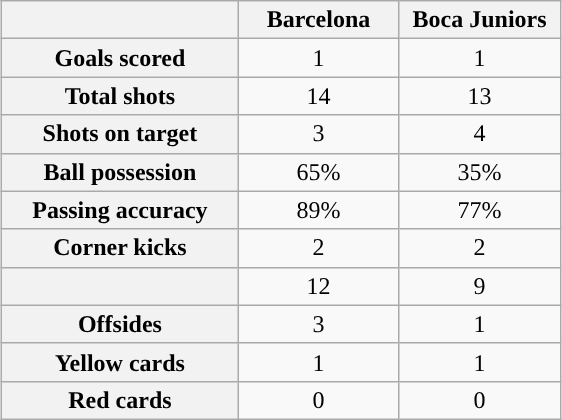<table class="wikitable" style="text-align: center; margin: 0 auto;">
<tr>
<th scope="col" style="width:150px"></th>
<th scope="col" style="width:100px">Barcelona</th>
<th scope="col" style="width:100px">Boca Juniors</th>
</tr>
<tr>
<th scope=row>Goals scored</th>
<td>1</td>
<td>1</td>
</tr>
<tr>
<th scope=row>Total shots</th>
<td>14</td>
<td>13</td>
</tr>
<tr>
<th scope=row>Shots on target</th>
<td>3</td>
<td>4</td>
</tr>
<tr>
<th scope=row>Ball possession</th>
<td>65%</td>
<td>35%</td>
</tr>
<tr>
<th scope=row>Passing accuracy</th>
<td>89%</td>
<td>77%</td>
</tr>
<tr>
<th scope=row>Corner kicks</th>
<td>2</td>
<td>2</td>
</tr>
<tr>
<th scope=row></th>
<td>12</td>
<td>9</td>
</tr>
<tr>
<th scope=row>Offsides</th>
<td>3</td>
<td>1</td>
</tr>
<tr>
<th scope=row>Yellow cards</th>
<td>1</td>
<td>1</td>
</tr>
<tr>
<th scope=row>Red cards</th>
<td>0</td>
<td>0</td>
</tr>
</table>
